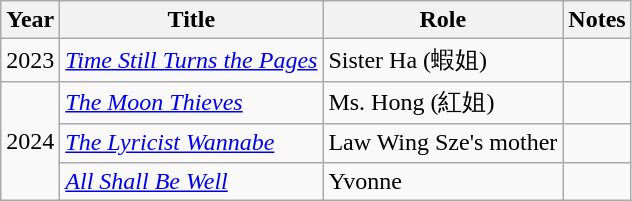<table class="wikitable">
<tr>
<th>Year</th>
<th>Title</th>
<th>Role</th>
<th>Notes</th>
</tr>
<tr>
<td>2023</td>
<td><em><a href='#'>Time Still Turns the Pages</a></em></td>
<td>Sister Ha (蝦姐)</td>
<td></td>
</tr>
<tr>
<td rowspan="3">2024</td>
<td><em><a href='#'>The Moon Thieves</a></em></td>
<td>Ms. Hong (紅姐)</td>
<td></td>
</tr>
<tr>
<td><em><a href='#'>The Lyricist Wannabe</a></em></td>
<td>Law Wing Sze's mother</td>
<td></td>
</tr>
<tr>
<td><em><a href='#'>All Shall Be Well</a></em></td>
<td>Yvonne</td>
<td></td>
</tr>
</table>
